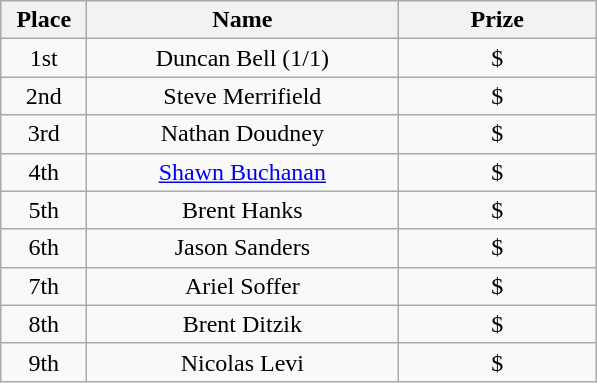<table class="wikitable">
<tr>
<th width="50">Place</th>
<th width="200">Name</th>
<th width="125">Prize</th>
</tr>
<tr>
<td align = "center">1st</td>
<td align = "center">Duncan Bell (1/1)</td>
<td align = "center">$</td>
</tr>
<tr>
<td align = "center">2nd</td>
<td align = "center">Steve Merrifield</td>
<td align = "center">$</td>
</tr>
<tr>
<td align = "center">3rd</td>
<td align = "center">Nathan Doudney</td>
<td align = "center">$</td>
</tr>
<tr>
<td align = "center">4th</td>
<td align = "center"><a href='#'>Shawn Buchanan</a></td>
<td align = "center">$</td>
</tr>
<tr>
<td align = "center">5th</td>
<td align = "center">Brent Hanks</td>
<td align = "center">$</td>
</tr>
<tr>
<td align = "center">6th</td>
<td align = "center">Jason Sanders</td>
<td align = "center">$</td>
</tr>
<tr>
<td align = "center">7th</td>
<td align = "center">Ariel Soffer</td>
<td align = "center">$</td>
</tr>
<tr>
<td align = "center">8th</td>
<td align = "center">Brent Ditzik</td>
<td align = "center">$</td>
</tr>
<tr>
<td align = "center">9th</td>
<td align = "center">Nicolas Levi</td>
<td align = "center">$</td>
</tr>
</table>
